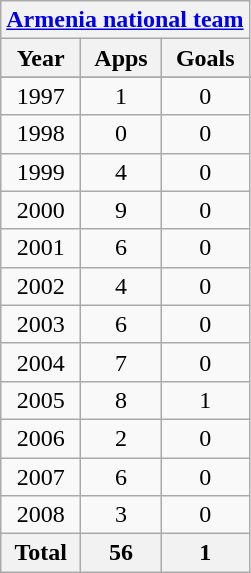<table class="wikitable" style="text-align:center">
<tr>
<th colspan=3><a href='#'>Armenia national team</a></th>
</tr>
<tr>
<th>Year</th>
<th>Apps</th>
<th>Goals</th>
</tr>
<tr>
</tr>
<tr>
<td>1997</td>
<td>1</td>
<td>0</td>
</tr>
<tr>
<td>1998</td>
<td>0</td>
<td>0</td>
</tr>
<tr>
<td>1999</td>
<td>4</td>
<td>0</td>
</tr>
<tr>
<td>2000</td>
<td>9</td>
<td>0</td>
</tr>
<tr>
<td>2001</td>
<td>6</td>
<td>0</td>
</tr>
<tr>
<td>2002</td>
<td>4</td>
<td>0</td>
</tr>
<tr>
<td>2003</td>
<td>6</td>
<td>0</td>
</tr>
<tr>
<td>2004</td>
<td>7</td>
<td>0</td>
</tr>
<tr>
<td>2005</td>
<td>8</td>
<td>1</td>
</tr>
<tr>
<td>2006</td>
<td>2</td>
<td>0</td>
</tr>
<tr>
<td>2007</td>
<td>6</td>
<td>0</td>
</tr>
<tr>
<td>2008</td>
<td>3</td>
<td>0</td>
</tr>
<tr>
<th>Total</th>
<th>56</th>
<th>1</th>
</tr>
</table>
